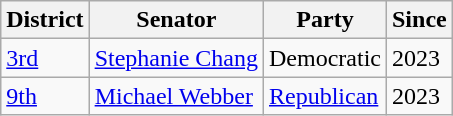<table class="wikitable">
<tr>
<th>District</th>
<th>Senator</th>
<th>Party</th>
<th>Since</th>
</tr>
<tr>
<td><a href='#'>3rd</a></td>
<td><a href='#'>Stephanie Chang</a></td>
<td>Democratic</td>
<td>2023</td>
</tr>
<tr>
<td><a href='#'>9th</a></td>
<td><a href='#'>Michael Webber</a></td>
<td><a href='#'>Republican</a></td>
<td>2023</td>
</tr>
</table>
